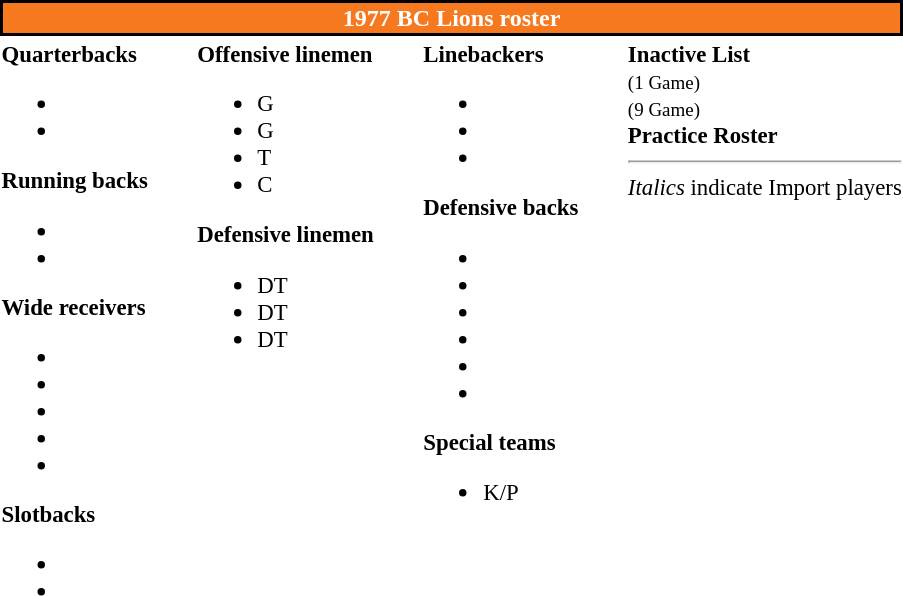<table class="toccolours" style="text-align: left;">
<tr>
<th colspan="7" style="background-color: #F6791F; color:white; border:2px solid black;text-align:center;">1977 BC Lions roster</th>
</tr>
<tr>
<td style="font-size: 95%;" valign="top"><strong>Quarterbacks</strong><br><ul><li></li><li></li></ul><strong>Running backs</strong><ul><li></li><li></li></ul><strong>Wide receivers</strong><ul><li></li><li></li><li></li><li></li><li></li></ul><strong>Slotbacks</strong><ul><li></li><li></li></ul></td>
<td style="width: 25px;"></td>
<td style="font-size: 95%;" valign="top"><strong>Offensive linemen</strong><br><ul><li> G</li><li> G</li><li> T</li><li> C</li></ul><strong>Defensive linemen</strong><ul><li> DT</li><li> DT</li><li> DT</li></ul></td>
<td style="width: 25px;"></td>
<td style="font-size: 95%;" valign="top"><strong>Linebackers</strong><br><ul><li></li><li></li><li></li></ul><strong>Defensive backs</strong><ul><li></li><li></li><li></li><li></li><li></li><li></li></ul><strong>Special teams</strong><ul><li> K/P</li></ul></td>
<td style="width: 25px;"></td>
<td style="font-size: 95%;" valign="top"><strong>Inactive List</strong><br><small>(1 Game)</small><br><small>(9 Game)</small><br><strong>Practice Roster</strong><br><hr>
<em>Italics</em> indicate Import players<br></td>
</tr>
<tr>
</tr>
</table>
